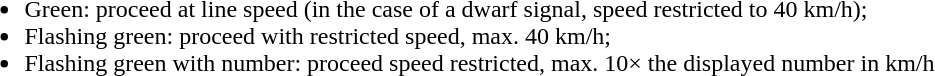<table>
<tr>
<td>   </td>
<td><br><ul><li>Green: proceed at line speed (in the case of a dwarf signal, speed restricted to 40 km/h);</li><li>Flashing green: proceed with restricted speed, max. 40 km/h;</li><li>Flashing green with number: proceed speed restricted, max. 10× the displayed number in km/h</li></ul></td>
</tr>
</table>
